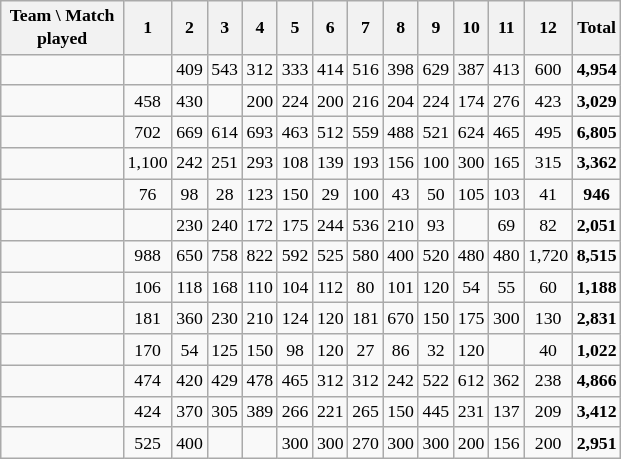<table class="wikitable sortable" style="font-size: 74%; text-align:center;">
<tr>
<th style="width:76px;">Team \ Match played</th>
<th align=center>1</th>
<th align=center>2</th>
<th align=center>3</th>
<th align=center>4</th>
<th align=center>5</th>
<th align=center>6</th>
<th align=center>7</th>
<th align=center>8</th>
<th align=center>9</th>
<th align=center>10</th>
<th align=center>11</th>
<th align=center>12</th>
<th align=center>Total</th>
</tr>
<tr align=center>
<td align=left></td>
<td></td>
<td>409</td>
<td>543</td>
<td>312</td>
<td>333</td>
<td>414</td>
<td>516</td>
<td>398</td>
<td>629</td>
<td>387</td>
<td>413</td>
<td>600</td>
<td><strong>4,954</strong></td>
</tr>
<tr align=center>
<td align=left></td>
<td>458</td>
<td>430</td>
<td></td>
<td>200</td>
<td>224</td>
<td>200</td>
<td>216</td>
<td>204</td>
<td>224</td>
<td>174</td>
<td>276</td>
<td>423</td>
<td><strong>3,029</strong></td>
</tr>
<tr align=center>
<td align=left></td>
<td>702</td>
<td>669</td>
<td>614</td>
<td>693</td>
<td>463</td>
<td>512</td>
<td>559</td>
<td>488</td>
<td>521</td>
<td>624</td>
<td>465</td>
<td>495</td>
<td><strong>6,805</strong></td>
</tr>
<tr align=center>
<td align=left></td>
<td>1,100</td>
<td>242</td>
<td>251</td>
<td>293</td>
<td>108</td>
<td>139</td>
<td>193</td>
<td>156</td>
<td>100</td>
<td>300</td>
<td>165</td>
<td>315</td>
<td><strong>3,362</strong></td>
</tr>
<tr align=center>
<td align=left></td>
<td>76</td>
<td>98</td>
<td>28</td>
<td>123</td>
<td>150</td>
<td>29</td>
<td>100</td>
<td>43</td>
<td>50</td>
<td>105</td>
<td>103</td>
<td>41</td>
<td><strong>946</strong></td>
</tr>
<tr align=center>
<td align=left></td>
<td></td>
<td>230</td>
<td>240</td>
<td>172</td>
<td>175</td>
<td>244</td>
<td>536</td>
<td>210</td>
<td>93</td>
<td></td>
<td>69</td>
<td>82</td>
<td><strong>2,051</strong></td>
</tr>
<tr align=center>
<td align=left></td>
<td>988</td>
<td>650</td>
<td>758</td>
<td>822</td>
<td>592</td>
<td>525</td>
<td>580</td>
<td>400</td>
<td>520</td>
<td>480</td>
<td>480</td>
<td>1,720</td>
<td><strong>8,515</strong></td>
</tr>
<tr align=center>
<td align=left></td>
<td>106</td>
<td>118</td>
<td>168</td>
<td>110</td>
<td>104</td>
<td>112</td>
<td>80</td>
<td>101</td>
<td>120</td>
<td>54</td>
<td>55</td>
<td>60</td>
<td><strong>1,188</strong></td>
</tr>
<tr align=center>
<td align=left></td>
<td>181</td>
<td>360</td>
<td>230</td>
<td>210</td>
<td>124</td>
<td>120</td>
<td>181</td>
<td>670</td>
<td>150</td>
<td>175</td>
<td>300</td>
<td>130</td>
<td><strong>2,831</strong></td>
</tr>
<tr align=center>
<td align=left></td>
<td>170</td>
<td>54</td>
<td>125</td>
<td>150</td>
<td>98</td>
<td>120</td>
<td>27</td>
<td>86</td>
<td>32</td>
<td>120</td>
<td></td>
<td>40</td>
<td><strong>1,022</strong></td>
</tr>
<tr align=center>
<td align=left></td>
<td>474</td>
<td>420</td>
<td>429</td>
<td>478</td>
<td>465</td>
<td>312</td>
<td>312</td>
<td>242</td>
<td>522</td>
<td>612</td>
<td>362</td>
<td>238</td>
<td><strong>4,866</strong></td>
</tr>
<tr align=center>
<td align=left></td>
<td>424</td>
<td>370</td>
<td>305</td>
<td>389</td>
<td>266</td>
<td>221</td>
<td>265</td>
<td>150</td>
<td>445</td>
<td>231</td>
<td>137</td>
<td>209</td>
<td><strong>3,412</strong></td>
</tr>
<tr align=center>
<td align=left></td>
<td>525</td>
<td>400</td>
<td></td>
<td></td>
<td>300</td>
<td>300</td>
<td>270</td>
<td>300</td>
<td>300</td>
<td>200</td>
<td>156</td>
<td>200</td>
<td><strong>2,951</strong></td>
</tr>
</table>
